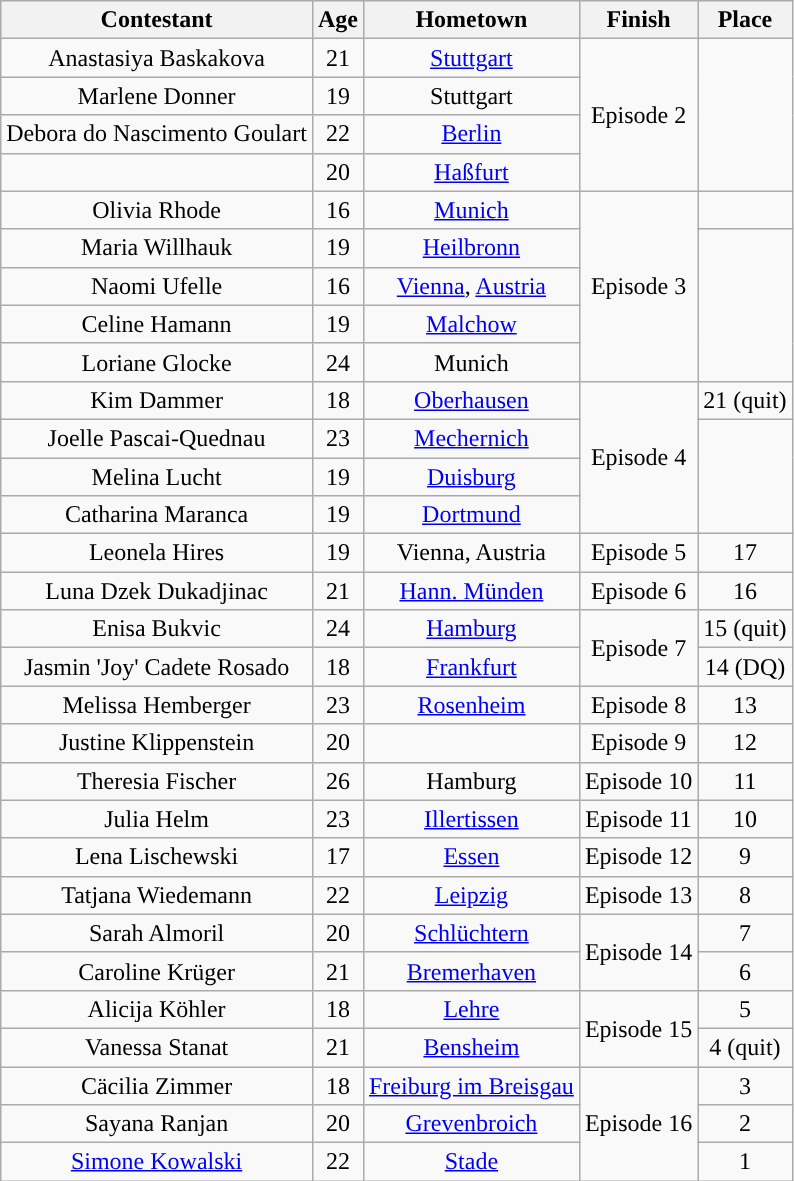<table class="wikitable sortable" style="text-align:center;">
<tr>
<th>Contestant</th>
<th>Age</th>
<th>Hometown</th>
<th>Finish</th>
<th>Place</th>
</tr>
<tr>
<td>Anastasiya Baskakova</td>
<td>21</td>
<td><a href='#'>Stuttgart</a></td>
<td rowspan="4">Episode 2</td>
<td rowspan="4"></td>
</tr>
<tr>
<td>Marlene Donner</td>
<td>19</td>
<td>Stuttgart</td>
</tr>
<tr>
<td>Debora do Nascimento Goulart</td>
<td>22</td>
<td><a href='#'>Berlin</a></td>
</tr>
<tr>
<td></td>
<td>20</td>
<td><a href='#'>Haßfurt</a></td>
</tr>
<tr>
<td>Olivia Rhode</td>
<td>16</td>
<td><a href='#'>Munich</a></td>
<td rowspan="5">Episode 3</td>
<td></td>
</tr>
<tr>
<td>Maria Willhauk</td>
<td>19</td>
<td><a href='#'>Heilbronn</a></td>
<td rowspan="4"></td>
</tr>
<tr>
<td>Naomi Ufelle</td>
<td>16</td>
<td><a href='#'>Vienna</a>, <a href='#'>Austria</a></td>
</tr>
<tr>
<td>Celine Hamann</td>
<td>19</td>
<td><a href='#'>Malchow</a></td>
</tr>
<tr>
<td>Loriane Glocke</td>
<td>24</td>
<td>Munich</td>
</tr>
<tr>
<td>Kim Dammer</td>
<td>18</td>
<td><a href='#'>Oberhausen</a></td>
<td rowspan="4">Episode 4</td>
<td>21 (quit)</td>
</tr>
<tr>
<td>Joelle Pascai-Quednau</td>
<td>23</td>
<td><a href='#'>Mechernich</a></td>
<td rowspan="3"></td>
</tr>
<tr>
<td>Melina Lucht</td>
<td>19</td>
<td><a href='#'>Duisburg</a></td>
</tr>
<tr>
<td>Catharina Maranca</td>
<td>19</td>
<td><a href='#'>Dortmund</a></td>
</tr>
<tr>
<td>Leonela Hires</td>
<td>19</td>
<td>Vienna, Austria</td>
<td>Episode 5</td>
<td>17</td>
</tr>
<tr>
<td>Luna Dzek Dukadjinac</td>
<td>21</td>
<td><a href='#'>Hann. Münden</a></td>
<td>Episode 6</td>
<td>16</td>
</tr>
<tr>
<td>Enisa Bukvic</td>
<td>24</td>
<td><a href='#'>Hamburg</a></td>
<td rowspan="2">Episode 7</td>
<td>15 (quit)</td>
</tr>
<tr>
<td>Jasmin 'Joy' Cadete Rosado</td>
<td>18</td>
<td><a href='#'>Frankfurt</a></td>
<td>14 (DQ)</td>
</tr>
<tr>
<td>Melissa Hemberger</td>
<td>23</td>
<td><a href='#'>Rosenheim</a></td>
<td>Episode 8</td>
<td>13</td>
</tr>
<tr>
<td>Justine Klippenstein</td>
<td>20</td>
<td></td>
<td>Episode 9</td>
<td>12</td>
</tr>
<tr>
<td>Theresia Fischer</td>
<td>26</td>
<td>Hamburg</td>
<td>Episode 10</td>
<td>11</td>
</tr>
<tr>
<td>Julia Helm</td>
<td>23</td>
<td><a href='#'>Illertissen</a></td>
<td>Episode 11</td>
<td>10</td>
</tr>
<tr>
<td>Lena Lischewski</td>
<td>17</td>
<td><a href='#'>Essen</a></td>
<td>Episode 12</td>
<td>9</td>
</tr>
<tr>
<td>Tatjana Wiedemann</td>
<td>22</td>
<td><a href='#'>Leipzig</a></td>
<td>Episode 13</td>
<td>8</td>
</tr>
<tr>
<td>Sarah Almoril</td>
<td>20</td>
<td><a href='#'>Schlüchtern</a></td>
<td rowspan="2">Episode 14</td>
<td>7</td>
</tr>
<tr>
<td>Caroline Krüger</td>
<td>21</td>
<td><a href='#'>Bremerhaven</a></td>
<td>6</td>
</tr>
<tr>
<td>Alicija Köhler</td>
<td>18</td>
<td><a href='#'>Lehre</a></td>
<td rowspan="2">Episode 15</td>
<td>5</td>
</tr>
<tr>
<td>Vanessa Stanat</td>
<td>21</td>
<td><a href='#'>Bensheim</a></td>
<td>4 (quit)</td>
</tr>
<tr>
<td>Cäcilia Zimmer</td>
<td>18</td>
<td><a href='#'>Freiburg im Breisgau</a></td>
<td rowspan=3>Episode 16</td>
<td>3</td>
</tr>
<tr>
<td>Sayana Ranjan</td>
<td>20</td>
<td><a href='#'>Grevenbroich</a></td>
<td>2</td>
</tr>
<tr>
<td><a href='#'>Simone Kowalski</a></td>
<td>22</td>
<td><a href='#'>Stade</a></td>
<td>1</td>
</tr>
</table>
